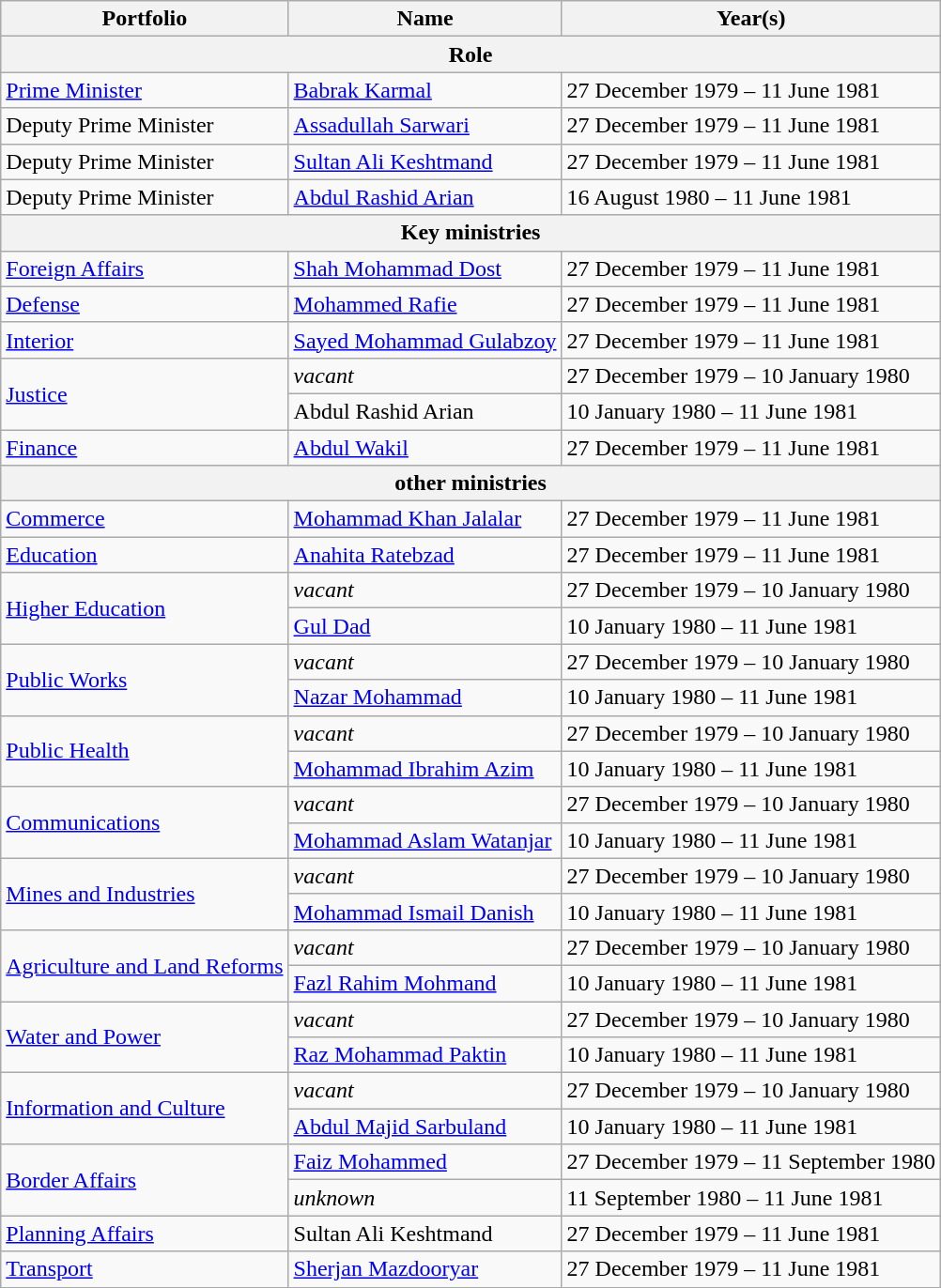<table class="wikitable sortable">
<tr>
<th>Portfolio</th>
<th>Name</th>
<th>Year(s)</th>
</tr>
<tr>
<th colspan="6"><strong>Role</strong></th>
</tr>
<tr>
<td><a href='#'>Prime Minister</a></td>
<td><a href='#'>Babrak Karmal</a></td>
<td>27 December 1979 – 11 June 1981</td>
</tr>
<tr>
<td>Deputy Prime Minister</td>
<td><a href='#'>Assadullah Sarwari</a></td>
<td>27 December 1979 – 11 June 1981</td>
</tr>
<tr>
<td>Deputy Prime Minister</td>
<td><a href='#'>Sultan Ali Keshtmand</a></td>
<td>27 December 1979 – 11 June 1981</td>
</tr>
<tr>
<td>Deputy Prime Minister</td>
<td><a href='#'>Abdul Rashid Arian</a></td>
<td>16 August 1980 – 11 June 1981</td>
</tr>
<tr>
<th colspan="6"><strong>Key ministries</strong></th>
</tr>
<tr>
<td><a href='#'>Foreign Affairs</a></td>
<td><a href='#'>Shah Mohammad Dost</a></td>
<td>27 December 1979 – 11 June 1981</td>
</tr>
<tr>
<td><a href='#'>Defense</a></td>
<td><a href='#'>Mohammed Rafie</a></td>
<td>27 December 1979 – 11 June 1981</td>
</tr>
<tr>
<td><a href='#'>Interior</a></td>
<td><a href='#'>Sayed Mohammad Gulabzoy</a></td>
<td>27 December 1979 – 11 June 1981</td>
</tr>
<tr>
<td rowspan="2"><a href='#'>Justice</a></td>
<td><em>vacant</em></td>
<td>27 December 1979 – 10 January 1980</td>
</tr>
<tr>
<td>Abdul Rashid Arian</td>
<td>10 January 1980 – 11 June 1981</td>
</tr>
<tr>
<td><a href='#'>Finance</a></td>
<td><a href='#'>Abdul Wakil</a></td>
<td>27 December 1979 – 11 June 1981</td>
</tr>
<tr>
<th colspan="6"><strong>other ministries</strong></th>
</tr>
<tr>
<td><a href='#'>Commerce</a></td>
<td><a href='#'>Mohammad Khan Jalalar</a></td>
<td>27 December 1979 – 11 June 1981</td>
</tr>
<tr>
<td><a href='#'>Education</a></td>
<td><a href='#'>Anahita Ratebzad</a></td>
<td>27 December 1979 – 11 June 1981</td>
</tr>
<tr>
<td rowspan="2"><a href='#'>Higher Education</a></td>
<td><em>vacant</em></td>
<td>27 December 1979 – 10 January 1980</td>
</tr>
<tr>
<td><a href='#'>Gul Dad</a></td>
<td>10 January 1980 – 11 June 1981</td>
</tr>
<tr>
<td rowspan="2"><a href='#'>Public Works</a></td>
<td><em>vacant</em></td>
<td>27 December 1979 – 10 January 1980</td>
</tr>
<tr>
<td><a href='#'>Nazar Mohammad</a></td>
<td>10 January 1980 – 11 June 1981</td>
</tr>
<tr>
<td rowspan="2"><a href='#'>Public Health</a></td>
<td><em>vacant</em></td>
<td>27 December 1979 – 10 January 1980</td>
</tr>
<tr>
<td><a href='#'>Mohammad Ibrahim Azim</a></td>
<td>10 January 1980 – 11 June 1981</td>
</tr>
<tr>
<td rowspan="2"><a href='#'>Communications</a></td>
<td><em>vacant</em></td>
<td>27 December 1979 – 10 January 1980</td>
</tr>
<tr>
<td><a href='#'>Mohammad Aslam Watanjar</a></td>
<td>10 January 1980 – 11 June 1981</td>
</tr>
<tr>
<td rowspan="2"><a href='#'>Mines and Industries</a></td>
<td><em>vacant</em></td>
<td>27 December 1979 – 10 January 1980</td>
</tr>
<tr>
<td><a href='#'>Mohammad Ismail Danish</a></td>
<td>10 January 1980 – 11 June 1981</td>
</tr>
<tr>
<td rowspan="2"><a href='#'>Agriculture and Land Reforms</a></td>
<td><em>vacant</em></td>
<td>27 December 1979 – 10 January 1980</td>
</tr>
<tr>
<td><a href='#'>Fazl Rahim Mohmand</a></td>
<td>10 January 1980 – 11 June 1981</td>
</tr>
<tr>
<td rowspan="2"><a href='#'>Water and Power</a></td>
<td><em>vacant</em></td>
<td>27 December 1979 – 10 January 1980</td>
</tr>
<tr>
<td><a href='#'>Raz Mohammad Paktin</a></td>
<td>10 January 1980 – 11 June 1981</td>
</tr>
<tr>
<td rowspan="2"><a href='#'>Information and Culture</a></td>
<td><em>vacant</em></td>
<td>27 December 1979 – 10 January 1980</td>
</tr>
<tr>
<td><a href='#'>Abdul Majid Sarbuland</a></td>
<td>10 January 1980 – 11 June 1981</td>
</tr>
<tr>
<td rowspan="2"><a href='#'>Border Affairs</a></td>
<td><a href='#'>Faiz Mohammed</a></td>
<td>27 December 1979 – 11 September 1980</td>
</tr>
<tr>
<td><em>unknown</em></td>
<td>11 September 1980 – 11 June 1981</td>
</tr>
<tr>
<td><a href='#'>Planning Affairs</a></td>
<td>Sultan Ali Keshtmand</td>
<td>27 December 1979 – 11 June 1981</td>
</tr>
<tr>
<td><a href='#'>Transport</a></td>
<td><a href='#'>Sherjan Mazdooryar</a></td>
<td>27 December 1979 – 11 June 1981</td>
</tr>
</table>
